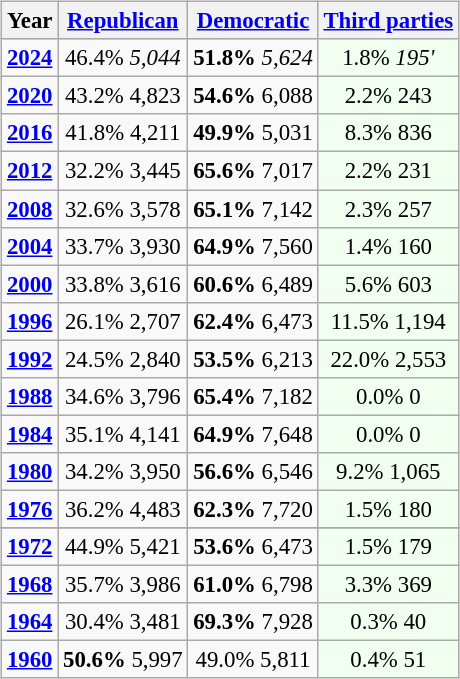<table class="wikitable" style="float:right; font-size:95%;">
<tr bgcolor=lightgrey>
<th>Year</th>
<th><a href='#'>Republican</a></th>
<th><a href='#'>Democratic</a></th>
<th><a href='#'>Third parties</a></th>
</tr>
<tr>
<td style="text-align:center;" ><strong><a href='#'>2024</a></strong></td>
<td style="text-align:center;" >46.4% <em>5,044</em></td>
<td style="text-align:center;" ><strong>51.8%</strong> <em>5,624</em></td>
<td style="text-align:center; background:honeyDew;">1.8% <em>195'</td>
</tr>
<tr>
<td style="text-align:center;" ><strong><a href='#'>2020</a></strong></td>
<td style="text-align:center;" >43.2% </em>4,823<em></td>
<td style="text-align:center;" ><strong>54.6%</strong> </em>6,088<em></td>
<td style="text-align:center; background:honeyDew;">2.2% </em>243<em></td>
</tr>
<tr>
<td style="text-align:center;" ><strong><a href='#'>2016</a></strong></td>
<td style="text-align:center;" >41.8% </em>4,211<em></td>
<td style="text-align:center;" ><strong>49.9%</strong> </em>5,031<em></td>
<td style="text-align:center; background:honeyDew;">8.3% </em>836<em></td>
</tr>
<tr>
<td style="text-align:center;" ><strong><a href='#'>2012</a></strong></td>
<td style="text-align:center;" >32.2% </em>3,445<em></td>
<td style="text-align:center;" ><strong>65.6%</strong> </em>7,017<em></td>
<td style="text-align:center; background:honeyDew;">2.2% </em>231<em></td>
</tr>
<tr>
<td style="text-align:center;" ><strong><a href='#'>2008</a></strong></td>
<td style="text-align:center;" >32.6% </em>3,578<em></td>
<td style="text-align:center;" ><strong>65.1%</strong> </em>7,142<em></td>
<td style="text-align:center; background:honeyDew;">2.3% </em>257<em></td>
</tr>
<tr>
<td style="text-align:center;" ><strong><a href='#'>2004</a></strong></td>
<td style="text-align:center;" >33.7% </em>3,930<em></td>
<td style="text-align:center;" ><strong>64.9%</strong> </em>7,560<em></td>
<td style="text-align:center; background:honeyDew;">1.4% </em>160<em></td>
</tr>
<tr>
<td style="text-align:center;" ><strong><a href='#'>2000</a></strong></td>
<td style="text-align:center;" >33.8% </em>3,616<em></td>
<td style="text-align:center;" ><strong>60.6%</strong> </em>6,489<em></td>
<td style="text-align:center; background:honeyDew;">5.6% </em>603<em></td>
</tr>
<tr>
<td style="text-align:center;" ><strong><a href='#'>1996</a></strong></td>
<td style="text-align:center;" >26.1% </em>2,707<em></td>
<td style="text-align:center;" ><strong>62.4%</strong> </em>6,473<em></td>
<td style="text-align:center; background:honeyDew;">11.5% </em>1,194<em></td>
</tr>
<tr>
<td style="text-align:center;" ><strong><a href='#'>1992</a></strong></td>
<td style="text-align:center;" >24.5% </em>2,840<em></td>
<td style="text-align:center;" ><strong>53.5%</strong> </em>6,213<em></td>
<td style="text-align:center; background:honeyDew;">22.0% </em>2,553<em></td>
</tr>
<tr>
<td style="text-align:center;" ><strong><a href='#'>1988</a></strong></td>
<td style="text-align:center;" >34.6% </em>3,796<em></td>
<td style="text-align:center;" ><strong>65.4%</strong> </em>7,182<em></td>
<td style="text-align:center; background:honeyDew;">0.0% </em>0<em></td>
</tr>
<tr>
<td style="text-align:center;" ><strong><a href='#'>1984</a></strong></td>
<td style="text-align:center;" >35.1% </em>4,141<em></td>
<td style="text-align:center;" ><strong>64.9%</strong> </em>7,648<em></td>
<td style="text-align:center; background:honeyDew;">0.0% </em>0<em></td>
</tr>
<tr>
<td style="text-align:center;" ><strong><a href='#'>1980</a></strong></td>
<td style="text-align:center;" >34.2% </em>3,950<em></td>
<td style="text-align:center;" ><strong>56.6%</strong> </em>6,546<em></td>
<td style="text-align:center; background:honeyDew;">9.2% </em>1,065<em></td>
</tr>
<tr>
<td style="text-align:center;" ><strong><a href='#'>1976</a></strong></td>
<td style="text-align:center;" >36.2% </em>4,483<em></td>
<td style="text-align:center;" ><strong>62.3%</strong> </em>7,720<em></td>
<td style="text-align:center; background:honeyDew;">1.5% </em>180<em></td>
</tr>
<tr>
</tr>
<tr>
<td style="text-align:center;" ><strong><a href='#'>1972</a></strong></td>
<td style="text-align:center;" >44.9% </em>5,421<em></td>
<td style="text-align:center;" ><strong>53.6%</strong> </em>6,473<em></td>
<td style="text-align:center; background:honeyDew;">1.5% </em>179<em></td>
</tr>
<tr>
<td style="text-align:center;" ><strong><a href='#'>1968</a></strong></td>
<td style="text-align:center;" >35.7% </em>3,986<em></td>
<td style="text-align:center;" ><strong>61.0%</strong> </em>6,798<em></td>
<td style="text-align:center; background:honeyDew;">3.3% </em>369<em></td>
</tr>
<tr>
<td style="text-align:center;" ><strong><a href='#'>1964</a></strong></td>
<td style="text-align:center;" >30.4% </em>3,481<em></td>
<td style="text-align:center;" ><strong>69.3%</strong> </em>7,928<em></td>
<td style="text-align:center; background:honeyDew;">0.3% </em>40<em></td>
</tr>
<tr>
<td style="text-align:center;" ><strong><a href='#'>1960</a></strong></td>
<td style="text-align:center;" ><strong>50.6%</strong> </em>5,997<em></td>
<td style="text-align:center;" >49.0% </em>5,811<em></td>
<td style="text-align:center; background:honeyDew;">0.4% </em>51<em></td>
</tr>
</table>
